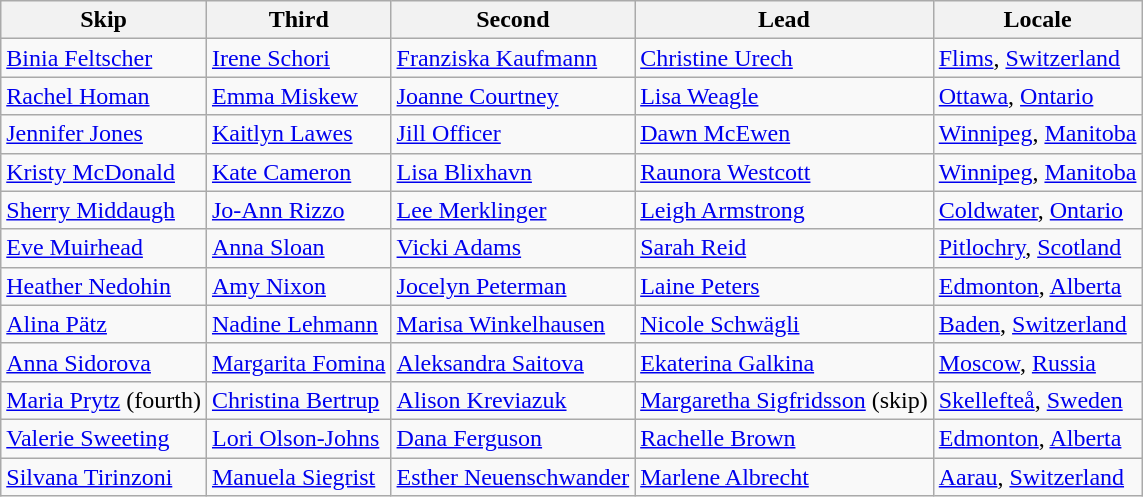<table class=wikitable>
<tr>
<th>Skip</th>
<th>Third</th>
<th>Second</th>
<th>Lead</th>
<th>Locale</th>
</tr>
<tr>
<td><a href='#'>Binia Feltscher</a></td>
<td><a href='#'>Irene Schori</a></td>
<td><a href='#'>Franziska Kaufmann</a></td>
<td><a href='#'>Christine Urech</a></td>
<td> <a href='#'>Flims</a>, <a href='#'>Switzerland</a></td>
</tr>
<tr>
<td><a href='#'>Rachel Homan</a></td>
<td><a href='#'>Emma Miskew</a></td>
<td><a href='#'>Joanne Courtney</a></td>
<td><a href='#'>Lisa Weagle</a></td>
<td> <a href='#'>Ottawa</a>, <a href='#'>Ontario</a></td>
</tr>
<tr>
<td><a href='#'>Jennifer Jones</a></td>
<td><a href='#'>Kaitlyn Lawes</a></td>
<td><a href='#'>Jill Officer</a></td>
<td><a href='#'>Dawn McEwen</a></td>
<td> <a href='#'>Winnipeg</a>, <a href='#'>Manitoba</a></td>
</tr>
<tr>
<td><a href='#'>Kristy McDonald</a></td>
<td><a href='#'>Kate Cameron</a></td>
<td><a href='#'>Lisa Blixhavn</a></td>
<td><a href='#'>Raunora Westcott</a></td>
<td> <a href='#'>Winnipeg</a>, <a href='#'>Manitoba</a></td>
</tr>
<tr>
<td><a href='#'>Sherry Middaugh</a></td>
<td><a href='#'>Jo-Ann Rizzo</a></td>
<td><a href='#'>Lee Merklinger</a></td>
<td><a href='#'>Leigh Armstrong</a></td>
<td> <a href='#'>Coldwater</a>, <a href='#'>Ontario</a></td>
</tr>
<tr>
<td><a href='#'>Eve Muirhead</a></td>
<td><a href='#'>Anna Sloan</a></td>
<td><a href='#'>Vicki Adams</a></td>
<td><a href='#'>Sarah Reid</a></td>
<td> <a href='#'>Pitlochry</a>, <a href='#'>Scotland</a></td>
</tr>
<tr>
<td><a href='#'>Heather Nedohin</a></td>
<td><a href='#'>Amy Nixon</a></td>
<td><a href='#'>Jocelyn Peterman</a></td>
<td><a href='#'>Laine Peters</a></td>
<td> <a href='#'>Edmonton</a>, <a href='#'>Alberta</a></td>
</tr>
<tr>
<td><a href='#'>Alina Pätz</a></td>
<td><a href='#'>Nadine Lehmann</a></td>
<td><a href='#'>Marisa Winkelhausen</a></td>
<td><a href='#'>Nicole Schwägli</a></td>
<td> <a href='#'>Baden</a>, <a href='#'>Switzerland</a></td>
</tr>
<tr>
<td><a href='#'>Anna Sidorova</a></td>
<td><a href='#'>Margarita Fomina</a></td>
<td><a href='#'>Aleksandra Saitova</a></td>
<td><a href='#'>Ekaterina Galkina</a></td>
<td> <a href='#'>Moscow</a>, <a href='#'>Russia</a></td>
</tr>
<tr>
<td><a href='#'>Maria Prytz</a> (fourth)</td>
<td><a href='#'>Christina Bertrup</a></td>
<td><a href='#'>Alison Kreviazuk</a></td>
<td><a href='#'>Margaretha Sigfridsson</a> (skip)</td>
<td> <a href='#'>Skellefteå</a>, <a href='#'>Sweden</a></td>
</tr>
<tr>
<td><a href='#'>Valerie Sweeting</a></td>
<td><a href='#'>Lori Olson-Johns</a></td>
<td><a href='#'>Dana Ferguson</a></td>
<td><a href='#'>Rachelle Brown</a></td>
<td> <a href='#'>Edmonton</a>, <a href='#'>Alberta</a></td>
</tr>
<tr>
<td><a href='#'>Silvana Tirinzoni</a></td>
<td><a href='#'>Manuela Siegrist</a></td>
<td><a href='#'>Esther Neuenschwander</a></td>
<td><a href='#'>Marlene Albrecht</a></td>
<td> <a href='#'>Aarau</a>, <a href='#'>Switzerland</a></td>
</tr>
</table>
